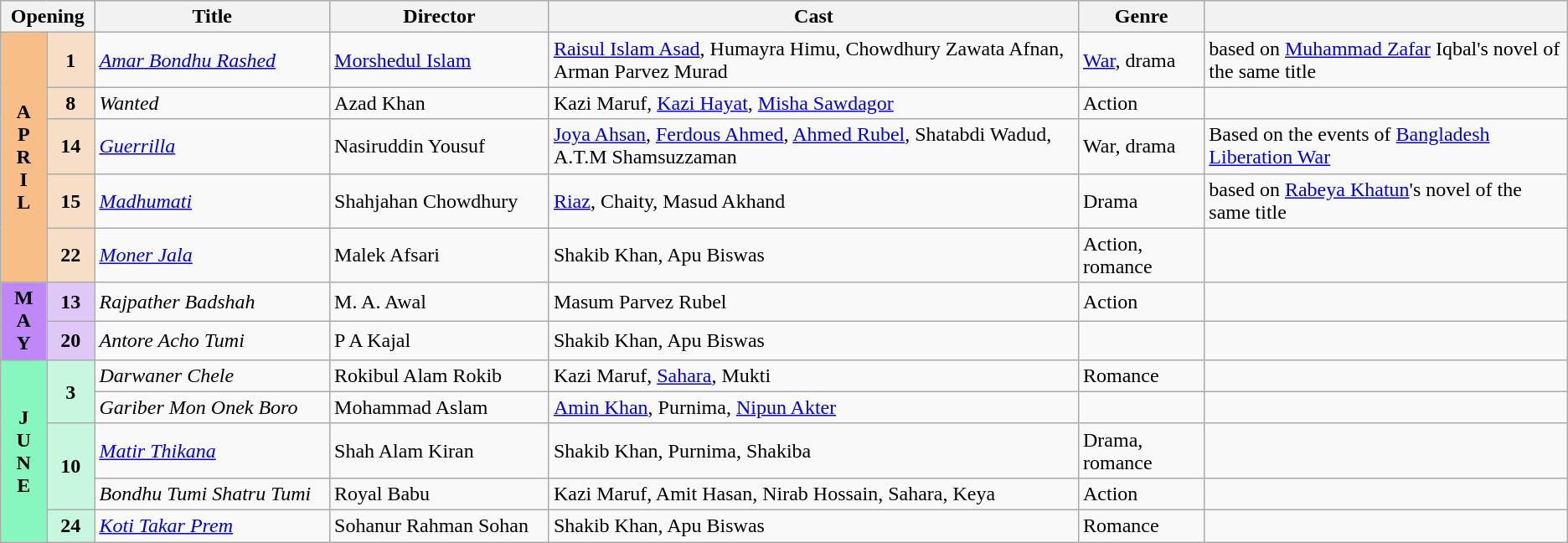<table class="wikitable sortable">
<tr>
<th colspan="2" style="width:6%;">Opening</th>
<th style="width:15%;">Title</th>
<th style="width:14%;">Director</th>
<th>Cast</th>
<th>Genre</th>
<th></th>
</tr>
<tr>
<th rowspan="5" style="text-align:center; background:#f7bf87">A<br>P<br>R<br>I<br>L</th>
<td rowspan="1" style="text-align:center; background:#f7dfc7"><strong>1</strong></td>
<td><em><a href='#'>Amar Bondhu Rashed</a></em></td>
<td><a href='#'>Morshedul Islam</a></td>
<td><a href='#'>Raisul Islam Asad</a>, Humayra Himu, Chowdhury Zawata Afnan, Arman Parvez Murad</td>
<td><a href='#'>War</a>, drama</td>
<td>based on <a href='#'>Muhammad Zafar</a> Iqbal's novel of the same title</td>
</tr>
<tr>
<td rowspan="1" style="text-align:center; background:#f7dfc7"><strong>8</strong></td>
<td><em>Wanted</em></td>
<td>Azad Khan</td>
<td>Kazi Maruf, <a href='#'>Kazi Hayat</a>, <a href='#'>Misha Sawdagor</a></td>
<td>Action</td>
<td></td>
</tr>
<tr>
<td rowspan="1" style="text-align:center; background:#f7dfc7"><strong>14</strong></td>
<td><em><a href='#'>Guerrilla</a></em></td>
<td>Nasiruddin Yousuf</td>
<td><a href='#'>Joya Ahsan</a>, <a href='#'>Ferdous Ahmed</a>, <a href='#'>Ahmed Rubel</a>, Shatabdi Wadud, A.T.M Shamsuzzaman</td>
<td>War, drama</td>
<td>Based on the events of <a href='#'>Bangladesh Liberation War</a></td>
</tr>
<tr>
<td rowspan="1" style="text-align:center; background:#f7dfc7"><strong>15</strong></td>
<td><em><a href='#'>Madhumati</a></em></td>
<td>Shahjahan Chowdhury</td>
<td><a href='#'>Riaz</a>, Chaity, Masud Akhand  </td>
<td>Drama</td>
<td>based on <a href='#'>Rabeya Khatun</a>'s novel of the same title</td>
</tr>
<tr>
<td rowspan="1" style="text-align:center; background:#f7dfc7"><strong>22</strong></td>
<td><em><a href='#'>Moner Jala</a></em></td>
<td>Malek Afsari</td>
<td>Shakib Khan, Apu Biswas</td>
<td>Action, romance</td>
<td></td>
</tr>
<tr>
<th rowspan="2" style="text-align:center; background:#bf87f7">M<br>A<br>Y</th>
<td rowspan="1" style="text-align:center; background:#dfc7f7"><strong>13</strong></td>
<td><em>Rajpather Badshah</em></td>
<td>M. A. Awal</td>
<td>Masum Parvez Rubel</td>
<td>Action</td>
<td></td>
</tr>
<tr>
<td rowspan="1" style="text-align:center; background:#dfc7f7"><strong>20</strong></td>
<td><em>Antore Acho Tumi</em></td>
<td>P A Kajal</td>
<td>Shakib Khan, Apu Biswas</td>
<td></td>
<td></td>
</tr>
<tr>
<th rowspan="5" style="text-align:center; background:#87f7bf">J<br>U<br>N<br>E</th>
<td rowspan="2" style="text-align:center; background:#c7f7df"><strong>3</strong></td>
<td><em>Darwaner Chele</em></td>
<td>Rokibul Alam Rokib</td>
<td>Kazi Maruf, <a href='#'>Sahara</a>, Mukti</td>
<td>Romance</td>
<td></td>
</tr>
<tr>
<td><em>Gariber Mon Onek Boro</em></td>
<td>Mohammad Aslam</td>
<td><a href='#'>Amin Khan</a>, Purnima, <a href='#'>Nipun Akter</a></td>
<td></td>
<td></td>
</tr>
<tr>
<td rowspan="2" style="text-align:center; background:#c7f7df"><strong>10</strong></td>
<td><em><a href='#'>Matir Thikana</a></em></td>
<td>Shah Alam Kiran</td>
<td>Shakib Khan, Purnima, Shakiba</td>
<td>Drama, romance</td>
<td></td>
</tr>
<tr>
<td><em>Bondhu Tumi Shatru Tumi</em></td>
<td>Royal Babu</td>
<td>Kazi Maruf, Amit Hasan, Nirab Hossain, Sahara, Keya</td>
<td>Action</td>
<td></td>
</tr>
<tr>
<td rowspan="1" style="text-align:center; background:#c7f7df"><strong>24</strong></td>
<td><em><a href='#'>Koti Takar Prem</a></em></td>
<td>Sohanur Rahman Sohan</td>
<td>Shakib Khan, Apu Biswas</td>
<td>Romance</td>
<td></td>
</tr>
</table>
